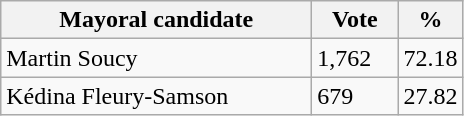<table class="wikitable">
<tr>
<th bgcolor="#DDDDFF" width="200px">Mayoral candidate</th>
<th bgcolor="#DDDDFF" width="50px">Vote</th>
<th bgcolor="#DDDDFF" width="30px">%</th>
</tr>
<tr>
<td>Martin Soucy</td>
<td>1,762</td>
<td>72.18</td>
</tr>
<tr>
<td>Kédina Fleury-Samson</td>
<td>679</td>
<td>27.82</td>
</tr>
</table>
